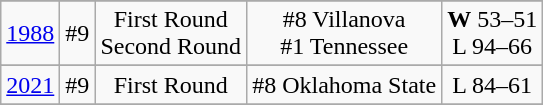<table class="wikitable" style="text-align:center">
<tr>
</tr>
<tr>
<td rowspan=1><a href='#'>1988</a></td>
<td>#9</td>
<td>First Round<br>Second Round</td>
<td>#8 Villanova<br>#1 Tennessee</td>
<td><strong>W</strong> 53–51<br>L 94–66</td>
</tr>
<tr style="text-align:center;">
</tr>
<tr>
<td rowspan=1><a href='#'>2021</a></td>
<td>#9</td>
<td>First Round</td>
<td>#8 Oklahoma State</td>
<td>L 84–61</td>
</tr>
<tr style="text-align:center;">
</tr>
</table>
